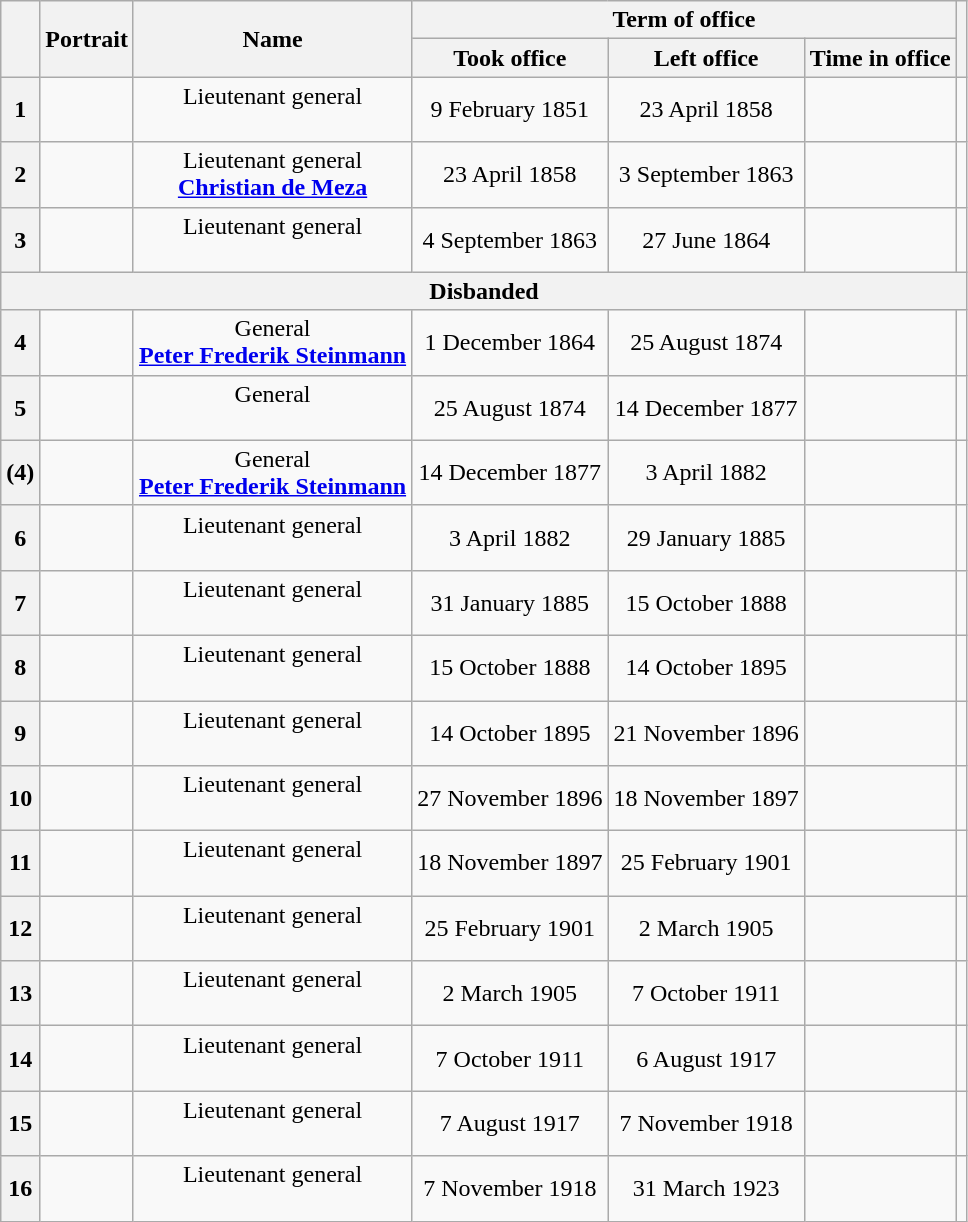<table class="wikitable" style="text-align:center">
<tr>
<th rowspan=2></th>
<th rowspan=2>Portrait</th>
<th rowspan=2>Name<br></th>
<th colspan=3>Term of office</th>
<th rowspan=2></th>
</tr>
<tr>
<th>Took office</th>
<th>Left office</th>
<th>Time in office</th>
</tr>
<tr>
<th>1</th>
<td></td>
<td>Lieutenant general<br><strong></strong><br></td>
<td>9 February 1851</td>
<td>23 April 1858</td>
<td></td>
<td></td>
</tr>
<tr>
<th>2</th>
<td></td>
<td>Lieutenant general<br><strong><a href='#'>Christian de Meza</a></strong><br></td>
<td>23 April 1858</td>
<td>3 September 1863</td>
<td></td>
<td></td>
</tr>
<tr>
<th>3</th>
<td></td>
<td>Lieutenant general<br><strong></strong><br></td>
<td>4 September 1863</td>
<td>27 June 1864</td>
<td></td>
<td><br></td>
</tr>
<tr>
<th colspan=7>Disbanded<br></th>
</tr>
<tr>
<th>4</th>
<td></td>
<td>General<br><strong><a href='#'>Peter Frederik Steinmann</a></strong><br></td>
<td>1 December 1864</td>
<td>25 August 1874</td>
<td></td>
<td></td>
</tr>
<tr>
<th>5</th>
<td></td>
<td>General<br><strong></strong><br></td>
<td>25 August 1874</td>
<td>14 December 1877</td>
<td></td>
<td></td>
</tr>
<tr>
<th>(4)</th>
<td></td>
<td>General<br><strong><a href='#'>Peter Frederik Steinmann</a></strong><br></td>
<td>14 December 1877</td>
<td>3 April 1882</td>
<td></td>
<td></td>
</tr>
<tr>
<th>6</th>
<td></td>
<td>Lieutenant general<br><strong></strong><br></td>
<td>3 April 1882</td>
<td>29 January 1885</td>
<td></td>
<td></td>
</tr>
<tr>
<th>7</th>
<td></td>
<td>Lieutenant general<br><strong></strong><br></td>
<td>31 January 1885</td>
<td>15 October 1888</td>
<td></td>
<td></td>
</tr>
<tr>
<th>8</th>
<td></td>
<td>Lieutenant general<br><strong></strong><br></td>
<td>15 October 1888</td>
<td>14 October 1895</td>
<td></td>
<td></td>
</tr>
<tr>
<th>9</th>
<td></td>
<td>Lieutenant general<br><strong></strong><br></td>
<td>14 October 1895</td>
<td>21 November 1896</td>
<td></td>
<td></td>
</tr>
<tr>
<th>10</th>
<td></td>
<td>Lieutenant general<br><strong></strong><br></td>
<td>27 November 1896</td>
<td>18 November 1897</td>
<td></td>
<td></td>
</tr>
<tr>
<th>11</th>
<td></td>
<td>Lieutenant general<br><strong></strong><br></td>
<td>18 November 1897</td>
<td>25 February 1901</td>
<td></td>
<td></td>
</tr>
<tr>
<th>12</th>
<td></td>
<td>Lieutenant general<br><strong></strong><br></td>
<td>25 February 1901</td>
<td>2 March 1905</td>
<td></td>
<td></td>
</tr>
<tr>
<th>13</th>
<td></td>
<td>Lieutenant general<br><strong></strong><br></td>
<td>2 March 1905</td>
<td>7 October 1911</td>
<td></td>
<td></td>
</tr>
<tr>
<th>14</th>
<td></td>
<td>Lieutenant general<br><strong></strong><br></td>
<td>7 October 1911</td>
<td>6 August 1917</td>
<td></td>
<td></td>
</tr>
<tr>
<th>15</th>
<td></td>
<td>Lieutenant general<br><strong></strong><br></td>
<td>7 August 1917</td>
<td>7 November 1918</td>
<td></td>
<td></td>
</tr>
<tr>
<th>16</th>
<td></td>
<td>Lieutenant general<br><strong></strong><br></td>
<td>7 November 1918</td>
<td>31 March 1923</td>
<td></td>
<td></td>
</tr>
</table>
